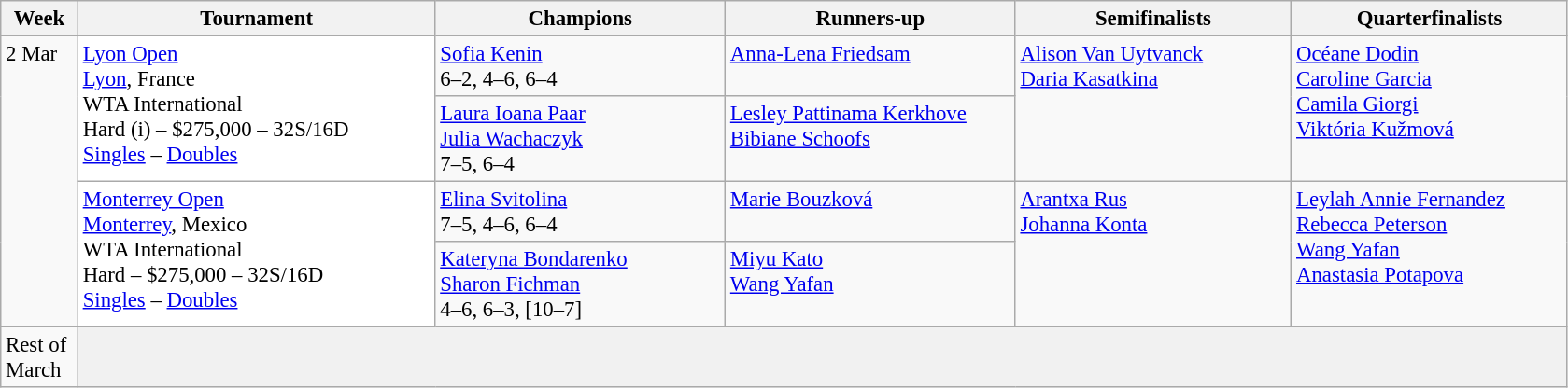<table class=wikitable style=font-size:95%>
<tr>
<th style="width:48px;">Week</th>
<th style="width:248px;">Tournament</th>
<th style="width:200px;">Champions</th>
<th style="width:200px;">Runners-up</th>
<th style="width:190px;">Semifinalists</th>
<th style="width:190px;">Quarterfinalists</th>
</tr>
<tr valign=top>
<td rowspan=4>2 Mar</td>
<td style="background:#fff;" rowspan="2"><a href='#'>Lyon Open</a><br> <a href='#'>Lyon</a>, France<br>WTA International<br>Hard (i) – $275,000 – 32S/16D<br><a href='#'>Singles</a> – <a href='#'>Doubles</a></td>
<td> <a href='#'>Sofia Kenin</a> <br> 6–2, 4–6, 6–4</td>
<td> <a href='#'>Anna-Lena Friedsam</a></td>
<td rowspan=2> <a href='#'>Alison Van Uytvanck</a> <br>  <a href='#'>Daria Kasatkina</a></td>
<td rowspan=2> <a href='#'>Océane Dodin</a> <br> <a href='#'>Caroline Garcia</a> <br> <a href='#'>Camila Giorgi</a><br>  <a href='#'>Viktória Kužmová</a></td>
</tr>
<tr valign=top>
<td> <a href='#'>Laura Ioana Paar</a> <br>  <a href='#'>Julia Wachaczyk</a><br> 7–5, 6–4</td>
<td> <a href='#'>Lesley Pattinama Kerkhove</a> <br>  <a href='#'>Bibiane Schoofs</a></td>
</tr>
<tr valign=top>
<td style="background:#fff;" rowspan="2"><a href='#'>Monterrey Open</a><br> <a href='#'>Monterrey</a>, Mexico<br>WTA International<br>Hard – $275,000 – 32S/16D<br><a href='#'>Singles</a> – <a href='#'>Doubles</a></td>
<td> <a href='#'>Elina Svitolina</a> <br> 7–5, 4–6, 6–4</td>
<td> <a href='#'>Marie Bouzková</a></td>
<td rowspan=2> <a href='#'>Arantxa Rus</a> <br>  <a href='#'>Johanna Konta</a></td>
<td rowspan=2> <a href='#'>Leylah Annie Fernandez</a> <br> <a href='#'>Rebecca Peterson</a> <br> <a href='#'>Wang Yafan</a> <br>  <a href='#'>Anastasia Potapova</a></td>
</tr>
<tr valign=top>
<td> <a href='#'>Kateryna Bondarenko</a> <br>  <a href='#'>Sharon Fichman</a> <br> 4–6, 6–3, [10–7]</td>
<td> <a href='#'>Miyu Kato</a> <br>  <a href='#'>Wang Yafan</a></td>
</tr>
<tr valign=top>
<td>Rest of March</td>
<td colspan=5 align=center bgcolor="f1f1f1"><em></em></td>
</tr>
</table>
